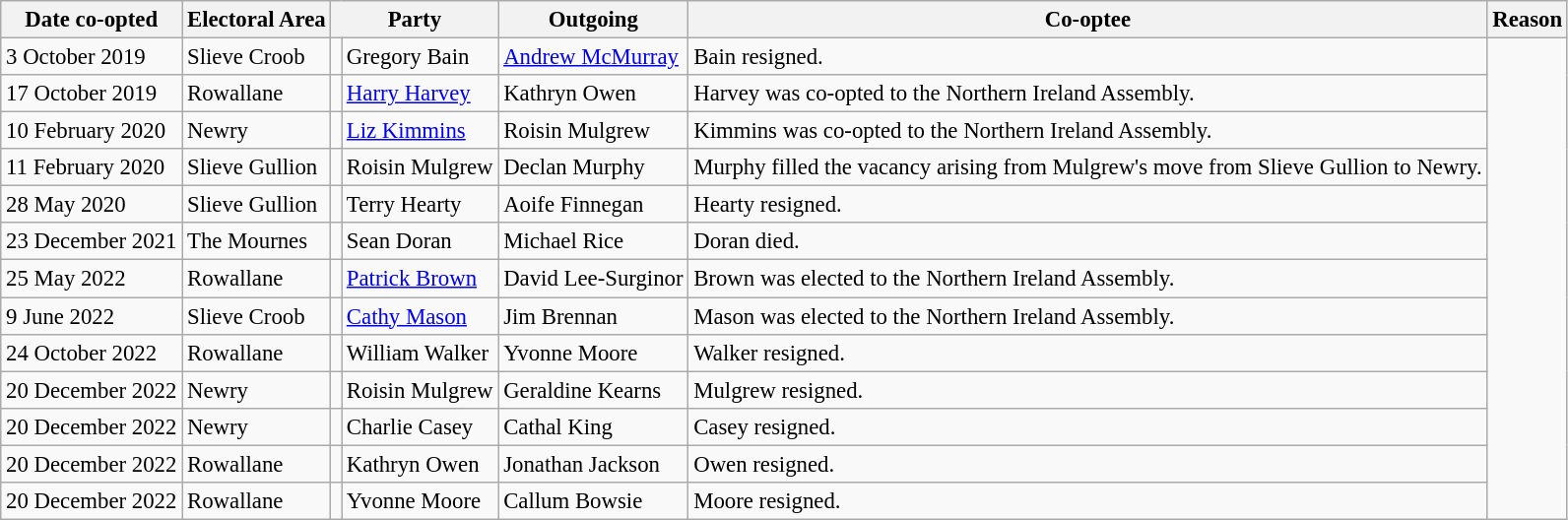<table class="wikitable" style="font-size: 95%; font-size: 95%">
<tr>
<th>Date co-opted</th>
<th>Electoral Area</th>
<th colspan="2">Party</th>
<th>Outgoing</th>
<th>Co-optee</th>
<th>Reason</th>
</tr>
<tr>
<td>3 October 2019</td>
<td>Slieve Croob</td>
<td></td>
<td>Gregory Bain</td>
<td><a href='#'>Andrew McMurray</a></td>
<td>Bain resigned.</td>
</tr>
<tr>
<td>17 October 2019</td>
<td>Rowallane</td>
<td></td>
<td><a href='#'>Harry Harvey</a></td>
<td>Kathryn Owen</td>
<td>Harvey was co-opted to the Northern Ireland Assembly.</td>
</tr>
<tr>
<td>10 February 2020</td>
<td>Newry</td>
<td></td>
<td><a href='#'>Liz Kimmins</a></td>
<td>Roisin Mulgrew</td>
<td>Kimmins was co-opted to the Northern Ireland Assembly.</td>
</tr>
<tr>
<td>11 February 2020</td>
<td>Slieve Gullion</td>
<td></td>
<td>Roisin Mulgrew</td>
<td>Declan Murphy</td>
<td>Murphy filled the vacancy arising from Mulgrew's move from Slieve Gullion to Newry.</td>
</tr>
<tr>
<td>28 May 2020</td>
<td>Slieve Gullion</td>
<td></td>
<td>Terry Hearty</td>
<td>Aoife Finnegan</td>
<td>Hearty resigned.</td>
</tr>
<tr>
<td>23 December 2021</td>
<td>The Mournes</td>
<td></td>
<td>Sean Doran</td>
<td>Michael Rice</td>
<td>Doran died.</td>
</tr>
<tr>
<td>25 May 2022</td>
<td>Rowallane</td>
<td></td>
<td><a href='#'>Patrick Brown</a></td>
<td>David Lee-Surginor</td>
<td>Brown was elected to the Northern Ireland Assembly.</td>
</tr>
<tr>
<td>9 June 2022</td>
<td>Slieve Croob</td>
<td></td>
<td><a href='#'>Cathy Mason</a></td>
<td>Jim Brennan</td>
<td>Mason was elected to the Northern Ireland Assembly.</td>
</tr>
<tr>
<td>24 October 2022</td>
<td>Rowallane</td>
<td></td>
<td>William Walker</td>
<td>Yvonne Moore</td>
<td>Walker resigned.</td>
</tr>
<tr>
<td>20 December 2022</td>
<td>Newry</td>
<td></td>
<td>Roisin Mulgrew</td>
<td>Geraldine Kearns</td>
<td>Mulgrew resigned.</td>
</tr>
<tr>
<td>20 December 2022</td>
<td>Newry</td>
<td></td>
<td>Charlie Casey</td>
<td>Cathal King</td>
<td>Casey resigned.</td>
</tr>
<tr>
<td>20 December 2022</td>
<td>Rowallane</td>
<td></td>
<td>Kathryn Owen</td>
<td>Jonathan Jackson</td>
<td>Owen resigned.</td>
</tr>
<tr>
<td>20 December 2022</td>
<td>Rowallane</td>
<td></td>
<td>Yvonne Moore</td>
<td>Callum Bowsie</td>
<td>Moore resigned.</td>
</tr>
</table>
